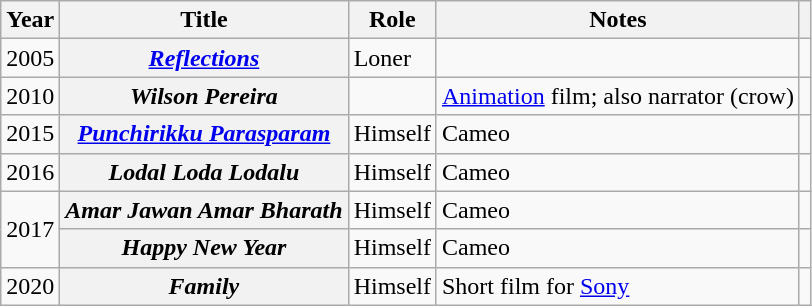<table class="wikitable plainrowheaders sortable" style="margin-right: 0;">
<tr>
<th scope="col">Year</th>
<th scope="col">Title</th>
<th scope="col">Role</th>
<th scope="col" class="unsortable">Notes</th>
<th scope="col" class="unsortable"></th>
</tr>
<tr>
<td>2005</td>
<th scope="row"><em><a href='#'>Reflections</a></em></th>
<td>Loner</td>
<td></td>
<td style="text-align:center;"></td>
</tr>
<tr>
<td>2010</td>
<th scope="row"><em>Wilson Pereira</em></th>
<td></td>
<td><a href='#'>Animation</a> film; also narrator (crow)</td>
<td style="text-align:center;"></td>
</tr>
<tr>
<td>2015</td>
<th scope="row"><em><a href='#'>Punchirikku Parasparam</a></em></th>
<td>Himself</td>
<td>Cameo</td>
<td style="text-align:center;"></td>
</tr>
<tr>
<td>2016</td>
<th scope="row"><em>Lodal Loda Lodalu</em></th>
<td>Himself</td>
<td>Cameo</td>
<td style="text-align:center;"></td>
</tr>
<tr>
<td rowspan="2">2017</td>
<th scope="row"><em>Amar Jawan Amar Bharath</em></th>
<td>Himself</td>
<td>Cameo</td>
<td></td>
</tr>
<tr>
<th scope="row"><em>Happy New Year</em></th>
<td>Himself</td>
<td>Cameo</td>
<td style="text-align:center;"></td>
</tr>
<tr>
<td>2020</td>
<th scope="row"><em>Family</em></th>
<td>Himself</td>
<td>Short film for <a href='#'>Sony</a></td>
<td style="text-align:center;"></td>
</tr>
</table>
